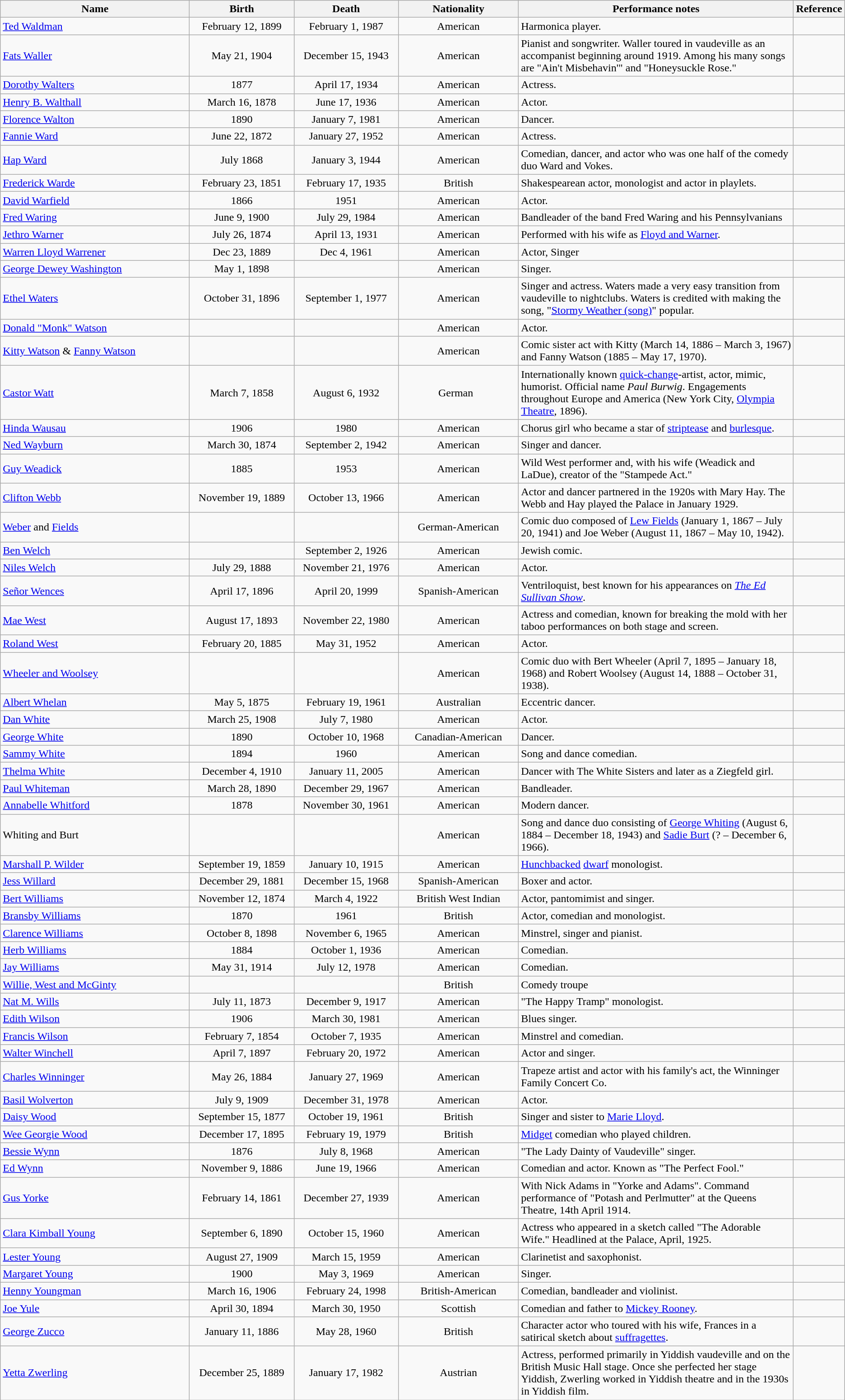<table class="wikitable">
<tr>
<th width="24%">Name</th>
<th width="13%">Birth</th>
<th width="13%">Death</th>
<th width="15%">Nationality</th>
<th width="35%">Performance notes</th>
<th width="1%">Reference</th>
</tr>
<tr>
<td><a href='#'>Ted Waldman</a></td>
<td align="center">February 12, 1899</td>
<td align="center">February 1, 1987</td>
<td align="center">American</td>
<td>Harmonica player.</td>
<td></td>
</tr>
<tr>
<td><a href='#'>Fats Waller</a></td>
<td align="center">May 21, 1904</td>
<td align="center">December 15, 1943</td>
<td align="center">American</td>
<td>Pianist and songwriter. Waller toured in vaudeville as an accompanist beginning around 1919. Among his many songs are "Ain't Misbehavin'" and "Honeysuckle Rose."</td>
<td></td>
</tr>
<tr>
<td><a href='#'>Dorothy Walters</a></td>
<td align="center">1877</td>
<td align="center">April 17, 1934</td>
<td align="center">American</td>
<td>Actress.</td>
<td></td>
</tr>
<tr>
<td><a href='#'>Henry B. Walthall</a></td>
<td align="center">March 16, 1878</td>
<td align="center">June 17, 1936</td>
<td align="center">American</td>
<td>Actor.</td>
<td></td>
</tr>
<tr>
<td><a href='#'>Florence Walton</a></td>
<td align="center">1890</td>
<td align="center">January 7, 1981</td>
<td align="center">American</td>
<td>Dancer.</td>
<td></td>
</tr>
<tr>
<td><a href='#'>Fannie Ward</a></td>
<td align="center">June 22, 1872</td>
<td align="center">January 27, 1952</td>
<td align="center">American</td>
<td>Actress.</td>
<td></td>
</tr>
<tr>
<td><a href='#'>Hap Ward</a></td>
<td align="center">July 1868</td>
<td align="center">January 3, 1944</td>
<td align="center">American</td>
<td>Comedian, dancer, and actor who was one half of the comedy duo Ward and Vokes.</td>
<td></td>
</tr>
<tr>
<td><a href='#'>Frederick Warde</a></td>
<td align="center">February 23, 1851</td>
<td align="center">February 17, 1935</td>
<td align="center">British</td>
<td>Shakespearean actor, monologist and actor in playlets.</td>
<td></td>
</tr>
<tr>
<td><a href='#'>David Warfield</a></td>
<td align="center">1866</td>
<td align="center">1951</td>
<td align="center">American</td>
<td>Actor.</td>
<td></td>
</tr>
<tr>
<td><a href='#'>Fred Waring</a></td>
<td align="center">June 9, 1900</td>
<td align="center">July 29, 1984</td>
<td align="center">American</td>
<td>Bandleader of the band Fred Waring and his Pennsylvanians</td>
<td></td>
</tr>
<tr>
<td><a href='#'>Jethro Warner</a></td>
<td align="center">July 26, 1874</td>
<td align="center">April 13, 1931</td>
<td align="center">American</td>
<td>Performed with his wife as <a href='#'>Floyd and Warner</a>.</td>
<td></td>
</tr>
<tr>
<td><a href='#'>Warren Lloyd Warrener</a></td>
<td align="center">Dec 23, 1889</td>
<td align="center">Dec 4, 1961</td>
<td align="center">American</td>
<td>Actor, Singer</td>
<td></td>
</tr>
<tr>
<td><a href='#'>George Dewey Washington</a></td>
<td align="center">May 1, 1898</td>
<td align="center"></td>
<td align="center">American</td>
<td>Singer.</td>
<td></td>
</tr>
<tr>
<td><a href='#'>Ethel Waters</a></td>
<td align="center">October 31, 1896</td>
<td align="center">September 1, 1977</td>
<td align="center">American</td>
<td>Singer and actress. Waters made a very easy transition from vaudeville to nightclubs. Waters is credited with making the song, "<a href='#'>Stormy Weather (song)</a>" popular.</td>
<td></td>
</tr>
<tr>
<td><a href='#'>Donald "Monk" Watson</a></td>
<td align="center"></td>
<td align="center"></td>
<td align="center">American</td>
<td>Actor.</td>
<td></td>
</tr>
<tr>
<td><a href='#'>Kitty Watson</a> & <a href='#'>Fanny Watson</a></td>
<td align="center"></td>
<td align="center"></td>
<td align="center">American</td>
<td>Comic sister act with Kitty (March 14, 1886 – March 3, 1967) and Fanny Watson (1885 – May 17, 1970).</td>
<td></td>
</tr>
<tr>
<td><a href='#'>Castor Watt</a></td>
<td align="center">March 7, 1858</td>
<td align="center">August 6, 1932</td>
<td align="center">German  </td>
<td>Internationally known <a href='#'>quick-change</a>-artist, actor, mimic, humorist. Official name <em>Paul Burwig</em>. Engagements throughout Europe and America (New York City, <a href='#'>Olympia Theatre</a>, 1896).</td>
<td></td>
</tr>
<tr>
<td><a href='#'>Hinda Wausau</a></td>
<td align="center">1906</td>
<td align="center">1980</td>
<td align="center">American</td>
<td>Chorus girl who became a star of <a href='#'>striptease</a> and <a href='#'>burlesque</a>.</td>
<td></td>
</tr>
<tr>
<td><a href='#'>Ned Wayburn</a></td>
<td align="center">March 30, 1874</td>
<td align="center">September 2, 1942</td>
<td align="center">American</td>
<td>Singer and dancer.</td>
<td></td>
</tr>
<tr>
<td><a href='#'>Guy Weadick</a></td>
<td align="center">1885</td>
<td align="center">1953</td>
<td align="center">American</td>
<td>Wild West performer and, with his wife (Weadick and LaDue), creator of the "Stampede Act."</td>
<td></td>
</tr>
<tr>
<td><a href='#'>Clifton Webb</a></td>
<td align="center">November 19, 1889</td>
<td align="center">October 13, 1966</td>
<td align="center">American</td>
<td>Actor and dancer partnered in the 1920s with Mary Hay. The Webb and Hay played the Palace in January 1929.</td>
<td></td>
</tr>
<tr>
<td><a href='#'>Weber</a> and <a href='#'>Fields</a></td>
<td align="center"></td>
<td align="center"></td>
<td align="center">German-American</td>
<td>Comic duo composed of <a href='#'>Lew Fields</a> (January 1, 1867 – July 20, 1941) and Joe Weber (August 11, 1867 – May 10, 1942).</td>
<td></td>
</tr>
<tr>
<td><a href='#'>Ben Welch</a></td>
<td align="center"></td>
<td align="center">September 2, 1926</td>
<td align="center">American</td>
<td>Jewish comic.</td>
<td></td>
</tr>
<tr>
<td><a href='#'>Niles Welch</a></td>
<td align="center">July 29, 1888</td>
<td align="center">November 21, 1976</td>
<td align="center">American</td>
<td>Actor.</td>
<td></td>
</tr>
<tr>
<td><a href='#'>Señor Wences</a></td>
<td align="center">April 17, 1896</td>
<td align="center">April 20, 1999</td>
<td align="center">Spanish-American</td>
<td>Ventriloquist, best known for his appearances on <em><a href='#'>The Ed Sullivan Show</a></em>.</td>
<td></td>
</tr>
<tr>
<td><a href='#'>Mae West</a></td>
<td align="center">August 17, 1893</td>
<td align="center">November 22, 1980</td>
<td align="center">American</td>
<td>Actress and comedian, known for breaking the mold with her taboo performances on both stage and screen.</td>
<td></td>
</tr>
<tr>
<td><a href='#'>Roland West</a></td>
<td align="center">February 20, 1885</td>
<td align="center">May 31, 1952</td>
<td align="center">American</td>
<td>Actor.</td>
<td></td>
</tr>
<tr>
<td><a href='#'>Wheeler and Woolsey</a></td>
<td align="center"></td>
<td align="center"></td>
<td align="center">American</td>
<td>Comic duo with Bert Wheeler (April 7, 1895 – January 18, 1968) and Robert Woolsey (August 14, 1888 – October 31, 1938).</td>
<td></td>
</tr>
<tr>
<td><a href='#'>Albert Whelan</a></td>
<td align="center">May 5, 1875</td>
<td align="center">February 19, 1961</td>
<td align="center">Australian</td>
<td>Eccentric dancer.</td>
<td></td>
</tr>
<tr>
<td><a href='#'>Dan White</a></td>
<td align="center">March 25, 1908</td>
<td align="center">July 7, 1980</td>
<td align="center">American</td>
<td>Actor.</td>
<td></td>
</tr>
<tr>
<td><a href='#'>George White</a></td>
<td align="center">1890</td>
<td align="center">October 10, 1968</td>
<td align="center">Canadian-American</td>
<td>Dancer.</td>
<td></td>
</tr>
<tr>
<td><a href='#'>Sammy White</a></td>
<td align="center">1894</td>
<td align="center">1960</td>
<td align="center">American</td>
<td>Song and dance comedian.</td>
<td></td>
</tr>
<tr>
<td><a href='#'>Thelma White</a></td>
<td align="center">December 4, 1910</td>
<td align="center">January 11, 2005</td>
<td align="center">American</td>
<td>Dancer with The White Sisters and later as a Ziegfeld girl.</td>
<td></td>
</tr>
<tr>
<td><a href='#'>Paul Whiteman</a></td>
<td align="center">March 28, 1890</td>
<td align="center">December 29, 1967</td>
<td align="center">American</td>
<td>Bandleader.</td>
<td></td>
</tr>
<tr>
<td><a href='#'>Annabelle Whitford</a></td>
<td align="center">1878</td>
<td align="center">November 30, 1961</td>
<td align="center">American</td>
<td>Modern dancer.</td>
<td></td>
</tr>
<tr>
<td>Whiting and Burt</td>
<td align="center"></td>
<td align="center"></td>
<td align="center">American</td>
<td>Song and dance duo consisting of <a href='#'>George Whiting</a> (August 6, 1884 – December 18, 1943) and <a href='#'>Sadie Burt</a> (? – December 6, 1966).</td>
<td></td>
</tr>
<tr>
<td><a href='#'>Marshall P. Wilder</a></td>
<td align="center">September 19, 1859</td>
<td align="center">January 10, 1915</td>
<td align="center">American</td>
<td><a href='#'>Hunchbacked</a> <a href='#'>dwarf</a> monologist.</td>
<td></td>
</tr>
<tr>
<td><a href='#'>Jess Willard</a></td>
<td align="center">December 29, 1881</td>
<td align="center">December 15, 1968</td>
<td align="center">Spanish-American</td>
<td>Boxer and actor.</td>
<td></td>
</tr>
<tr>
<td><a href='#'>Bert Williams</a></td>
<td align="center">November 12, 1874</td>
<td align="center">March 4, 1922</td>
<td align="center">British West Indian</td>
<td>Actor, pantomimist and singer.</td>
<td></td>
</tr>
<tr>
<td><a href='#'>Bransby Williams</a></td>
<td align="center">1870</td>
<td align="center">1961</td>
<td align="center">British</td>
<td>Actor, comedian and monologist.</td>
<td></td>
</tr>
<tr>
<td><a href='#'>Clarence Williams</a></td>
<td align="center">October 8, 1898</td>
<td align="center">November 6, 1965</td>
<td align="center">American</td>
<td>Minstrel, singer and pianist.</td>
<td></td>
</tr>
<tr>
<td><a href='#'>Herb Williams</a></td>
<td align="center">1884</td>
<td align="center">October 1, 1936</td>
<td align="center">American</td>
<td>Comedian.</td>
<td></td>
</tr>
<tr>
<td><a href='#'>Jay Williams</a></td>
<td align="center">May 31, 1914</td>
<td align="center">July 12, 1978</td>
<td align="center">American</td>
<td>Comedian.</td>
<td></td>
</tr>
<tr>
<td><a href='#'>Willie, West and McGinty</a></td>
<td align="center"></td>
<td align="center"></td>
<td align="center">British</td>
<td>Comedy troupe</td>
<td></td>
</tr>
<tr>
<td><a href='#'>Nat M. Wills</a></td>
<td align="center">July 11, 1873</td>
<td align="center">December 9, 1917</td>
<td align="center">American</td>
<td>"The Happy Tramp" monologist.</td>
<td></td>
</tr>
<tr>
<td><a href='#'>Edith Wilson</a></td>
<td align="center">1906</td>
<td align="center">March 30, 1981</td>
<td align="center">American</td>
<td>Blues singer.</td>
<td></td>
</tr>
<tr>
<td><a href='#'>Francis Wilson</a></td>
<td align="center">February 7, 1854</td>
<td align="center">October 7, 1935</td>
<td align="center">American</td>
<td>Minstrel and comedian.</td>
<td></td>
</tr>
<tr>
<td><a href='#'>Walter Winchell</a></td>
<td align="center">April 7, 1897</td>
<td align="center">February 20, 1972</td>
<td align="center">American</td>
<td>Actor and singer.</td>
<td></td>
</tr>
<tr>
<td><a href='#'>Charles Winninger</a></td>
<td align="center">May 26, 1884</td>
<td align="center">January 27, 1969</td>
<td align="center">American</td>
<td>Trapeze artist and actor with his family's act, the Winninger Family Concert Co.</td>
<td></td>
</tr>
<tr>
<td><a href='#'>Basil Wolverton</a></td>
<td align="center">July 9, 1909</td>
<td align="center">December 31, 1978</td>
<td align="center">American</td>
<td>Actor.</td>
<td></td>
</tr>
<tr>
<td><a href='#'>Daisy Wood</a></td>
<td align="center">September 15, 1877</td>
<td align="center">October 19, 1961</td>
<td align="center">British</td>
<td>Singer and sister to <a href='#'>Marie Lloyd</a>.</td>
<td></td>
</tr>
<tr>
<td><a href='#'>Wee Georgie Wood</a></td>
<td align="center">December 17, 1895</td>
<td align="center">February 19, 1979</td>
<td align="center">British</td>
<td><a href='#'>Midget</a> comedian who played children.</td>
<td></td>
</tr>
<tr>
<td><a href='#'>Bessie Wynn</a></td>
<td align="center">1876</td>
<td align="center">July 8, 1968</td>
<td align="center">American</td>
<td>"The Lady Dainty of Vaudeville" singer.</td>
<td></td>
</tr>
<tr>
<td><a href='#'>Ed Wynn</a></td>
<td align="center">November 9, 1886</td>
<td align="center">June 19, 1966</td>
<td align="center">American</td>
<td>Comedian and actor. Known as "The Perfect Fool."</td>
<td></td>
</tr>
<tr>
<td><a href='#'>Gus Yorke</a></td>
<td align="center">February 14, 1861</td>
<td align="center">December 27, 1939</td>
<td align="center">American</td>
<td>With Nick Adams in "Yorke and Adams". Command performance of "Potash and Perlmutter" at the  Queens Theatre, 14th April 1914.</td>
</tr>
<tr>
<td><a href='#'>Clara Kimball Young</a></td>
<td align="center">September 6, 1890</td>
<td align="center">October 15, 1960</td>
<td align="center">American</td>
<td>Actress who appeared in a sketch called "The Adorable Wife." Headlined at the Palace, April, 1925.</td>
<td></td>
</tr>
<tr>
<td><a href='#'>Lester Young</a></td>
<td align="center">August 27, 1909</td>
<td align="center">March 15, 1959</td>
<td align="center">American</td>
<td>Clarinetist and saxophonist.</td>
<td></td>
</tr>
<tr>
<td><a href='#'>Margaret Young</a></td>
<td align="center">1900</td>
<td align="center">May 3, 1969</td>
<td align="center">American</td>
<td>Singer.</td>
<td></td>
</tr>
<tr>
<td><a href='#'>Henny Youngman</a></td>
<td align="center">March 16, 1906</td>
<td align="center">February 24, 1998</td>
<td align="center">British-American</td>
<td>Comedian, bandleader and violinist.</td>
<td></td>
</tr>
<tr>
<td><a href='#'>Joe Yule</a></td>
<td align="center">April 30, 1894</td>
<td align="center">March 30, 1950</td>
<td align="center">Scottish</td>
<td>Comedian and father to <a href='#'>Mickey Rooney</a>.</td>
<td></td>
</tr>
<tr>
<td><a href='#'>George Zucco</a></td>
<td align="center">January 11, 1886</td>
<td align="center">May 28, 1960</td>
<td align="center">British</td>
<td>Character actor who toured with his wife, Frances in a satirical sketch about <a href='#'>suffragettes</a>.</td>
<td></td>
</tr>
<tr>
<td><a href='#'>Yetta Zwerling</a></td>
<td align="center">December 25, 1889</td>
<td align="center">January 17, 1982</td>
<td align="center">Austrian</td>
<td>Actress, performed primarily in Yiddish vaudeville and on the British Music Hall stage. Once she perfected her stage Yiddish, Zwerling worked in Yiddish theatre and in the 1930s in Yiddish film.</td>
<td></td>
</tr>
</table>
